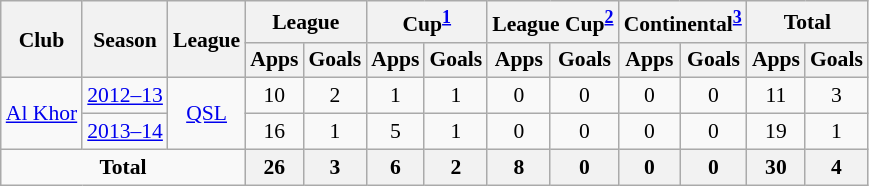<table class="wikitable" style="font-size:90%; text-align:center;">
<tr>
<th rowspan="2">Club</th>
<th rowspan="2">Season</th>
<th rowspan="2">League</th>
<th colspan="2">League</th>
<th colspan="2">Cup<sup><a href='#'>1</a></sup></th>
<th colspan="2">League Cup<sup><a href='#'>2</a></sup></th>
<th colspan="2">Continental<sup><a href='#'>3</a></sup></th>
<th colspan="2">Total</th>
</tr>
<tr>
<th>Apps</th>
<th>Goals</th>
<th>Apps</th>
<th>Goals</th>
<th>Apps</th>
<th>Goals</th>
<th>Apps</th>
<th>Goals</th>
<th>Apps</th>
<th>Goals</th>
</tr>
<tr>
<td rowspan="2"><a href='#'>Al Khor</a></td>
<td><a href='#'>2012–13</a></td>
<td rowspan="2" valign="center"><a href='#'>QSL</a></td>
<td>10</td>
<td>2</td>
<td>1</td>
<td>1</td>
<td>0</td>
<td>0</td>
<td>0</td>
<td>0</td>
<td>11</td>
<td>3</td>
</tr>
<tr>
<td><a href='#'>2013–14</a></td>
<td>16</td>
<td>1</td>
<td>5</td>
<td>1</td>
<td>0</td>
<td>0</td>
<td>0</td>
<td>0</td>
<td>19</td>
<td>1</td>
</tr>
<tr>
<td colspan="3" valign="center"><strong>Total</strong></td>
<th>26</th>
<th>3</th>
<th>6</th>
<th>2</th>
<th>8</th>
<th>0</th>
<th>0</th>
<th>0</th>
<th>30</th>
<th>4</th>
</tr>
</table>
